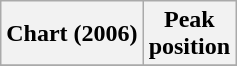<table class="wikitable plainrowheaders">
<tr>
<th scope="col">Chart (2006)</th>
<th scope="col">Peak<br>position</th>
</tr>
<tr>
</tr>
</table>
